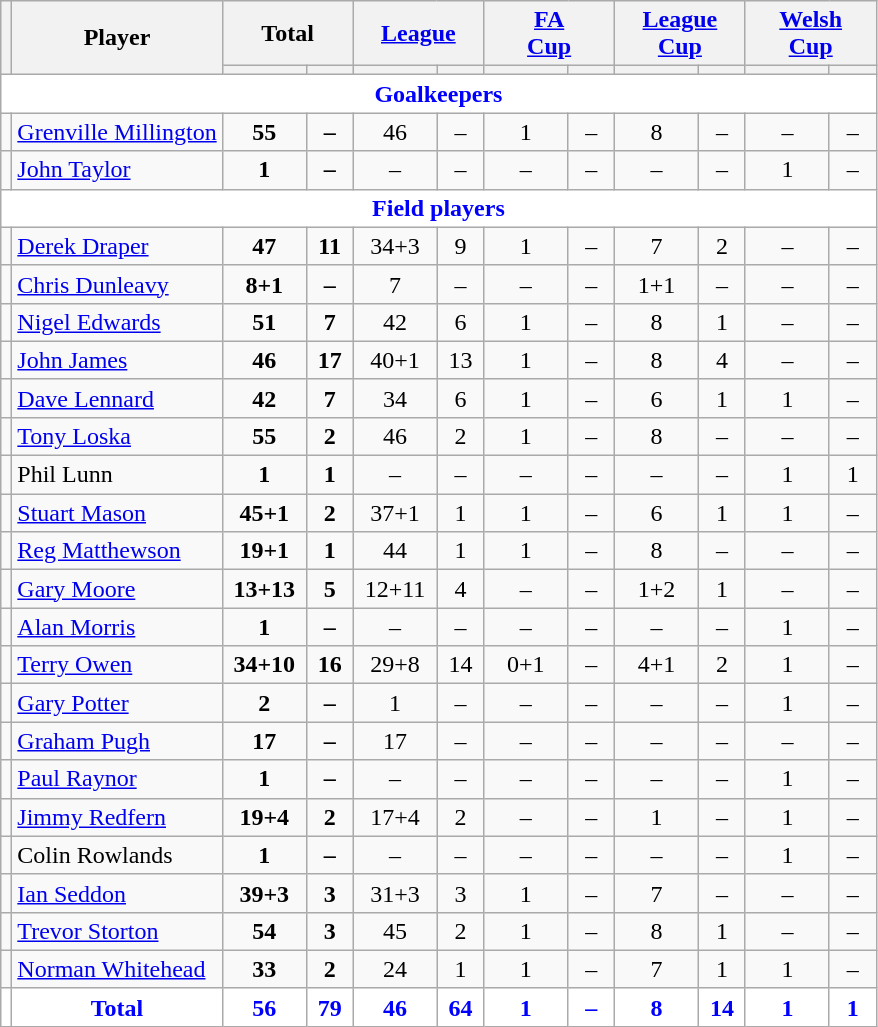<table class="wikitable"  style="text-align:center;">
<tr>
<th rowspan="2" style="font-size:80%;"></th>
<th rowspan="2">Player</th>
<th colspan="2">Total</th>
<th colspan="2"><a href='#'>League</a></th>
<th colspan="2"><a href='#'>FA<br>Cup</a></th>
<th colspan="2"><a href='#'>League<br>Cup</a></th>
<th colspan="2"><a href='#'>Welsh<br>Cup</a></th>
</tr>
<tr>
<th style="width: 50px; font-size:80%;"></th>
<th style="width: 25px; font-size:80%;"></th>
<th style="width: 50px; font-size:80%;"></th>
<th style="width: 25px; font-size:80%;"></th>
<th style="width: 50px; font-size:80%;"></th>
<th style="width: 25px; font-size:80%;"></th>
<th style="width: 50px; font-size:80%;"></th>
<th style="width: 25px; font-size:80%;"></th>
<th style="width: 50px; font-size:80%;"></th>
<th style="width: 25px; font-size:80%;"></th>
</tr>
<tr>
<td colspan="12" style="background:white; color:blue; text-align:center;"><strong>Goalkeepers</strong></td>
</tr>
<tr>
<td></td>
<td style="text-align:left;"><a href='#'>Grenville Millington</a></td>
<td><strong>55</strong></td>
<td><strong>–</strong></td>
<td>46</td>
<td>–</td>
<td>1</td>
<td>–</td>
<td>8</td>
<td>–</td>
<td>–</td>
<td>–</td>
</tr>
<tr>
<td></td>
<td style="text-align:left;"><a href='#'>John Taylor</a></td>
<td><strong>1</strong></td>
<td><strong>–</strong></td>
<td>–</td>
<td>–</td>
<td>–</td>
<td>–</td>
<td>–</td>
<td>–</td>
<td>1</td>
<td>–</td>
</tr>
<tr>
<td colspan="12" style="background:white; color:blue; text-align:center;"><strong>Field players</strong></td>
</tr>
<tr>
<td></td>
<td style="text-align:left;"><a href='#'>Derek Draper</a></td>
<td><strong>47</strong></td>
<td><strong>11</strong></td>
<td>34+3</td>
<td>9</td>
<td>1</td>
<td>–</td>
<td>7</td>
<td>2</td>
<td>–</td>
<td>–</td>
</tr>
<tr>
<td></td>
<td style="text-align:left;"><a href='#'>Chris Dunleavy</a></td>
<td><strong>8+1</strong></td>
<td><strong>–</strong></td>
<td>7</td>
<td>–</td>
<td>–</td>
<td>–</td>
<td>1+1</td>
<td>–</td>
<td>–</td>
<td>–</td>
</tr>
<tr>
<td></td>
<td style="text-align:left;"><a href='#'>Nigel Edwards</a></td>
<td><strong>51</strong></td>
<td><strong>7</strong></td>
<td>42</td>
<td>6</td>
<td>1</td>
<td>–</td>
<td>8</td>
<td>1</td>
<td>–</td>
<td>–</td>
</tr>
<tr>
<td></td>
<td style="text-align:left;"><a href='#'>John James</a></td>
<td><strong>46</strong></td>
<td><strong>17</strong></td>
<td>40+1</td>
<td>13</td>
<td>1</td>
<td>–</td>
<td>8</td>
<td>4</td>
<td>–</td>
<td>–</td>
</tr>
<tr>
<td></td>
<td style="text-align:left;"><a href='#'>Dave Lennard</a></td>
<td><strong>42</strong></td>
<td><strong>7</strong></td>
<td>34</td>
<td>6</td>
<td>1</td>
<td>–</td>
<td>6</td>
<td>1</td>
<td>1</td>
<td>–</td>
</tr>
<tr>
<td></td>
<td style="text-align:left;"><a href='#'>Tony Loska</a></td>
<td><strong>55</strong></td>
<td><strong>2</strong></td>
<td>46</td>
<td>2</td>
<td>1</td>
<td>–</td>
<td>8</td>
<td>–</td>
<td>–</td>
<td>–</td>
</tr>
<tr>
<td></td>
<td style="text-align:left;">Phil Lunn</td>
<td><strong>1</strong></td>
<td><strong>1</strong></td>
<td>–</td>
<td>–</td>
<td>–</td>
<td>–</td>
<td>–</td>
<td>–</td>
<td>1</td>
<td>1</td>
</tr>
<tr>
<td></td>
<td style="text-align:left;"><a href='#'>Stuart Mason</a></td>
<td><strong>45+1</strong></td>
<td><strong>2</strong></td>
<td>37+1</td>
<td>1</td>
<td>1</td>
<td>–</td>
<td>6</td>
<td>1</td>
<td>1</td>
<td>–</td>
</tr>
<tr>
<td></td>
<td style="text-align:left;"><a href='#'>Reg Matthewson</a></td>
<td><strong>19+1</strong></td>
<td><strong>1</strong></td>
<td>44</td>
<td>1</td>
<td>1</td>
<td>–</td>
<td>8</td>
<td>–</td>
<td>–</td>
<td>–</td>
</tr>
<tr>
<td></td>
<td style="text-align:left;"><a href='#'>Gary Moore</a></td>
<td><strong>13+13</strong></td>
<td><strong>5</strong></td>
<td>12+11</td>
<td>4</td>
<td>–</td>
<td>–</td>
<td>1+2</td>
<td>1</td>
<td>–</td>
<td>–</td>
</tr>
<tr>
<td></td>
<td style="text-align:left;"><a href='#'>Alan Morris</a></td>
<td><strong>1</strong></td>
<td><strong>–</strong></td>
<td>–</td>
<td>–</td>
<td>–</td>
<td>–</td>
<td>–</td>
<td>–</td>
<td>1</td>
<td>–</td>
</tr>
<tr>
<td></td>
<td style="text-align:left;"><a href='#'>Terry Owen</a></td>
<td><strong>34+10</strong></td>
<td><strong>16</strong></td>
<td>29+8</td>
<td>14</td>
<td>0+1</td>
<td>–</td>
<td>4+1</td>
<td>2</td>
<td>1</td>
<td>–</td>
</tr>
<tr>
<td></td>
<td style="text-align:left;"><a href='#'>Gary Potter</a></td>
<td><strong>2</strong></td>
<td><strong>–</strong></td>
<td>1</td>
<td>–</td>
<td>–</td>
<td>–</td>
<td>–</td>
<td>–</td>
<td>1</td>
<td>–</td>
</tr>
<tr>
<td></td>
<td style="text-align:left;"><a href='#'>Graham Pugh</a></td>
<td><strong>17</strong></td>
<td><strong>–</strong></td>
<td>17</td>
<td>–</td>
<td>–</td>
<td>–</td>
<td>–</td>
<td>–</td>
<td>–</td>
<td>–</td>
</tr>
<tr>
<td></td>
<td style="text-align:left;"><a href='#'>Paul Raynor</a></td>
<td><strong>1</strong></td>
<td><strong>–</strong></td>
<td>–</td>
<td>–</td>
<td>–</td>
<td>–</td>
<td>–</td>
<td>–</td>
<td>1</td>
<td>–</td>
</tr>
<tr>
<td></td>
<td style="text-align:left;"><a href='#'>Jimmy Redfern</a></td>
<td><strong>19+4</strong></td>
<td><strong>2</strong></td>
<td>17+4</td>
<td>2</td>
<td>–</td>
<td>–</td>
<td>1</td>
<td>–</td>
<td>1</td>
<td>–</td>
</tr>
<tr>
<td></td>
<td style="text-align:left;">Colin Rowlands</td>
<td><strong>1</strong></td>
<td><strong>–</strong></td>
<td>–</td>
<td>–</td>
<td>–</td>
<td>–</td>
<td>–</td>
<td>–</td>
<td>1</td>
<td>–</td>
</tr>
<tr>
<td></td>
<td style="text-align:left;"><a href='#'>Ian Seddon</a></td>
<td><strong>39+3</strong></td>
<td><strong>3</strong></td>
<td>31+3</td>
<td>3</td>
<td>1</td>
<td>–</td>
<td>7</td>
<td>–</td>
<td>–</td>
<td>–</td>
</tr>
<tr>
<td></td>
<td style="text-align:left;"><a href='#'>Trevor Storton</a></td>
<td><strong>54</strong></td>
<td><strong>3</strong></td>
<td>45</td>
<td>2</td>
<td>1</td>
<td>–</td>
<td>8</td>
<td>1</td>
<td>–</td>
<td>–</td>
</tr>
<tr>
<td></td>
<td style="text-align:left;"><a href='#'>Norman Whitehead</a></td>
<td><strong>33</strong></td>
<td><strong>2</strong></td>
<td>24</td>
<td>1</td>
<td>1</td>
<td>–</td>
<td>7</td>
<td>1</td>
<td>1</td>
<td>–</td>
</tr>
<tr style="background:white; color:blue; text-align:center;">
<td></td>
<td><strong>Total</strong></td>
<td><strong>56</strong></td>
<td><strong>79</strong></td>
<td><strong>46</strong></td>
<td><strong>64</strong></td>
<td><strong>1</strong></td>
<td><strong>–</strong></td>
<td><strong>8</strong></td>
<td><strong>14</strong></td>
<td><strong>1</strong></td>
<td><strong>1</strong></td>
</tr>
</table>
